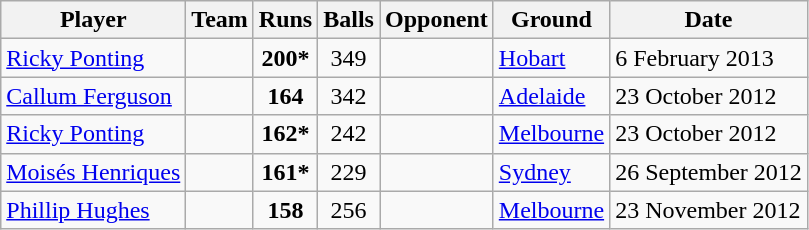<table class="wikitable" style="text-align:center;">
<tr>
<th>Player</th>
<th>Team</th>
<th>Runs</th>
<th>Balls</th>
<th>Opponent</th>
<th>Ground</th>
<th>Date</th>
</tr>
<tr>
<td style="text-align:left"><a href='#'>Ricky Ponting</a></td>
<td style="text-align:left"></td>
<td><strong>200*</strong></td>
<td>349</td>
<td style="text-align:left"></td>
<td style="text-align:left"><a href='#'>Hobart</a></td>
<td style="text-align:left">6 February 2013</td>
</tr>
<tr>
<td style="text-align:left"><a href='#'>Callum Ferguson</a></td>
<td style="text-align:left"></td>
<td><strong>164</strong></td>
<td>342</td>
<td style="text-align:left"></td>
<td style="text-align:left"><a href='#'>Adelaide</a></td>
<td style="text-align:left">23 October 2012</td>
</tr>
<tr>
<td style="text-align:left"><a href='#'>Ricky Ponting</a></td>
<td style="text-align:left"></td>
<td><strong>162*</strong></td>
<td>242</td>
<td style="text-align:left"></td>
<td style="text-align:left"><a href='#'>Melbourne</a></td>
<td style="text-align:left">23 October 2012</td>
</tr>
<tr>
<td style="text-align:left"><a href='#'>Moisés Henriques</a></td>
<td style="text-align:left"></td>
<td><strong>161*</strong></td>
<td>229</td>
<td style="text-align:left"></td>
<td style="text-align:left"><a href='#'>Sydney</a></td>
<td style="text-align:left">26 September 2012</td>
</tr>
<tr>
<td style="text-align:left"><a href='#'>Phillip Hughes</a></td>
<td style="text-align:left"></td>
<td><strong>158</strong></td>
<td>256</td>
<td style="text-align:left"></td>
<td style="text-align:left"><a href='#'>Melbourne</a></td>
<td style="text-align:left">23 November 2012</td>
</tr>
</table>
